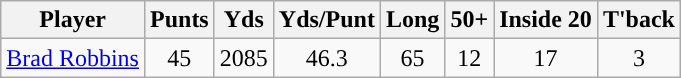<table class="wikitable sortable sortable" style="text-align: center">
<tr align=center>
<th>Player</th>
<th>Punts</th>
<th>Yds</th>
<th>Yds/Punt</th>
<th>Long</th>
<th>50+</th>
<th>Inside 20</th>
<th>T'back</th>
</tr>
<tr>
<td><a href='#'>Brad Robbins</a></td>
<td>45</td>
<td>2085</td>
<td>46.3</td>
<td>65</td>
<td>12</td>
<td>17</td>
<td>3</td>
</tr>
</table>
